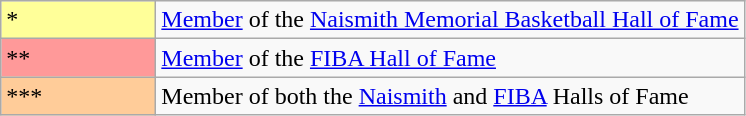<table class="wikitable sortable">
<tr>
<td style="background-color:#FFFF99; border:1px solid #aaaaaa; width:6em">*</td>
<td><a href='#'>Member</a> of the <a href='#'>Naismith Memorial Basketball Hall of Fame</a></td>
</tr>
<tr>
<td style="background-color:#FF9999; border:1px solid #aaaaaa; width:6em">**</td>
<td><a href='#'>Member</a> of the <a href='#'>FIBA Hall of Fame</a></td>
</tr>
<tr>
<td style="background-color:#FFCC99; border:1px solid #aaaaaa; width:6em">***</td>
<td>Member of both the <a href='#'>Naismith</a> and <a href='#'>FIBA</a> Halls of Fame</td>
</tr>
</table>
